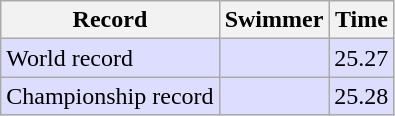<table class="wikitable" style="text-align:left">
<tr>
<th>Record</th>
<th>Swimmer</th>
<th>Time</th>
</tr>
<tr bgcolor=ddddff>
<td>World record</td>
<td></td>
<td>25.27</td>
</tr>
<tr bgcolor=ddddff>
<td>Championship record</td>
<td></td>
<td>25.28</td>
</tr>
</table>
